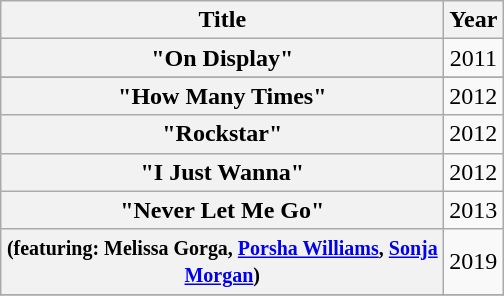<table class="wikitable plainrowheaders" style="text-align:center;">
<tr>
<th scope="col" style="width:18em;">Title</th>
<th scope="col" style="width:1em;">Year</th>
</tr>
<tr>
<th scope="row">"On Display"</th>
<td>2011</td>
</tr>
<tr>
</tr>
<tr>
<th scope="row">"How Many Times"</th>
<td>2012</td>
</tr>
<tr>
<th scope="row">"Rockstar"</th>
<td>2012</td>
</tr>
<tr>
<th scope="row">"I Just Wanna"<br></th>
<td>2012</td>
</tr>
<tr>
<th scope="row">"Never Let Me Go"</th>
<td>2013</td>
</tr>
<tr>
<th scope="row"><small>(featuring: Melissa Gorga, <a href='#'>Porsha Williams</a>, <a href='#'>Sonja Morgan</a>)</small></th>
<td>2019</td>
</tr>
<tr>
</tr>
</table>
